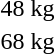<table>
<tr>
<td rowspan=2>48 kg<br></td>
<td rowspan=2></td>
<td rowspan=2></td>
<td></td>
</tr>
<tr>
<td></td>
</tr>
<tr>
<td rowspan=2>68 kg<br></td>
<td rowspan=2></td>
<td rowspan=2></td>
<td></td>
</tr>
<tr>
<td></td>
</tr>
</table>
